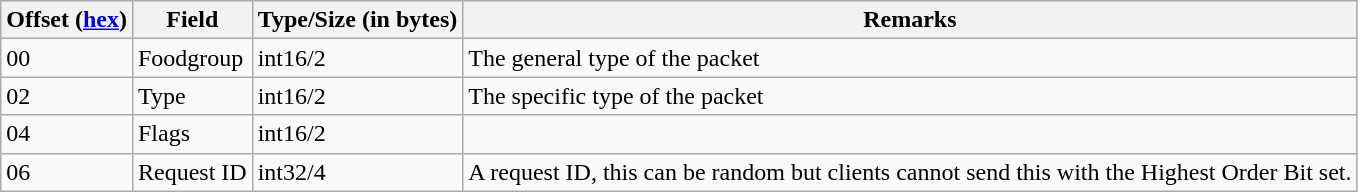<table class="wikitable">
<tr>
<th>Offset (<a href='#'>hex</a>)</th>
<th>Field</th>
<th>Type/Size (in bytes)</th>
<th>Remarks</th>
</tr>
<tr>
<td>00</td>
<td>Foodgroup</td>
<td>int16/2</td>
<td>The general type of the packet</td>
</tr>
<tr>
<td>02</td>
<td>Type</td>
<td>int16/2</td>
<td>The specific type of the packet</td>
</tr>
<tr>
<td>04</td>
<td>Flags</td>
<td>int16/2</td>
<td></td>
</tr>
<tr>
<td>06</td>
<td>Request ID</td>
<td>int32/4</td>
<td>A request ID, this can be random but clients cannot send this with the Highest Order Bit set.</td>
</tr>
</table>
